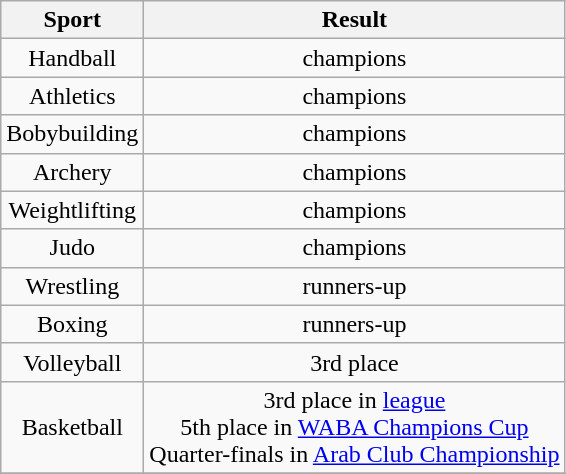<table class="wikitable" style="text-align: center;">
<tr>
<th>Sport</th>
<th>Result</th>
</tr>
<tr>
<td>Handball</td>
<td>champions</td>
</tr>
<tr>
<td>Athletics</td>
<td>champions</td>
</tr>
<tr>
<td>Bobybuilding</td>
<td>champions</td>
</tr>
<tr>
<td>Archery</td>
<td>champions</td>
</tr>
<tr>
<td>Weightlifting</td>
<td>champions</td>
</tr>
<tr>
<td>Judo</td>
<td>champions</td>
</tr>
<tr>
<td>Wrestling</td>
<td>runners-up</td>
</tr>
<tr>
<td>Boxing</td>
<td>runners-up</td>
</tr>
<tr>
<td>Volleyball</td>
<td>3rd place</td>
</tr>
<tr>
<td>Basketball</td>
<td>3rd place in <a href='#'>league</a><br>5th place in <a href='#'>WABA Champions Cup</a><br>Quarter-finals in <a href='#'>Arab Club Championship</a></td>
</tr>
<tr>
</tr>
</table>
